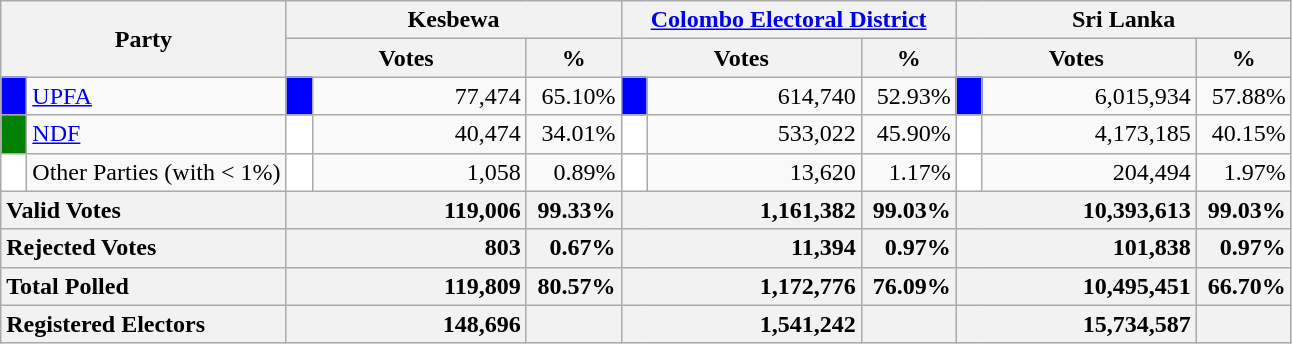<table class="wikitable">
<tr>
<th colspan="2" width="144px"rowspan="2">Party</th>
<th colspan="3" width="216px">Kesbewa</th>
<th colspan="3" width="216px"><a href='#'>Colombo Electoral District</a></th>
<th colspan="3" width="216px">Sri Lanka</th>
</tr>
<tr>
<th colspan="2" width="144px">Votes</th>
<th>%</th>
<th colspan="2" width="144px">Votes</th>
<th>%</th>
<th colspan="2" width="144px">Votes</th>
<th>%</th>
</tr>
<tr>
<td style="background-color:blue;" width="10px"></td>
<td style="text-align:left;"><a href='#'>UPFA</a></td>
<td style="background-color:blue;" width="10px"></td>
<td style="text-align:right;">77,474</td>
<td style="text-align:right;">65.10%</td>
<td style="background-color:blue;" width="10px"></td>
<td style="text-align:right;">614,740</td>
<td style="text-align:right;">52.93%</td>
<td style="background-color:blue;" width="10px"></td>
<td style="text-align:right;">6,015,934</td>
<td style="text-align:right;">57.88%</td>
</tr>
<tr>
<td style="background-color:green;" width="10px"></td>
<td style="text-align:left;"><a href='#'>NDF</a></td>
<td style="background-color:white;" width="10px"></td>
<td style="text-align:right;">40,474</td>
<td style="text-align:right;">34.01%</td>
<td style="background-color:white;" width="10px"></td>
<td style="text-align:right;">533,022</td>
<td style="text-align:right;">45.90%</td>
<td style="background-color:white;" width="10px"></td>
<td style="text-align:right;">4,173,185</td>
<td style="text-align:right;">40.15%</td>
</tr>
<tr>
<td style="background-color:white;" width="10px"></td>
<td style="text-align:left;">Other Parties (with < 1%)</td>
<td style="background-color:white;" width="10px"></td>
<td style="text-align:right;">1,058</td>
<td style="text-align:right;">0.89%</td>
<td style="background-color:white;" width="10px"></td>
<td style="text-align:right;">13,620</td>
<td style="text-align:right;">1.17%</td>
<td style="background-color:white;" width="10px"></td>
<td style="text-align:right;">204,494</td>
<td style="text-align:right;">1.97%</td>
</tr>
<tr>
<th colspan="2" width="144px"style="text-align:left;">Valid Votes</th>
<th style="text-align:right;"colspan="2" width="144px">119,006</th>
<th style="text-align:right;">99.33%</th>
<th style="text-align:right;"colspan="2" width="144px">1,161,382</th>
<th style="text-align:right;">99.03%</th>
<th style="text-align:right;"colspan="2" width="144px">10,393,613</th>
<th style="text-align:right;">99.03%</th>
</tr>
<tr>
<th colspan="2" width="144px"style="text-align:left;">Rejected Votes</th>
<th style="text-align:right;"colspan="2" width="144px">803</th>
<th style="text-align:right;">0.67%</th>
<th style="text-align:right;"colspan="2" width="144px">11,394</th>
<th style="text-align:right;">0.97%</th>
<th style="text-align:right;"colspan="2" width="144px">101,838</th>
<th style="text-align:right;">0.97%</th>
</tr>
<tr>
<th colspan="2" width="144px"style="text-align:left;">Total Polled</th>
<th style="text-align:right;"colspan="2" width="144px">119,809</th>
<th style="text-align:right;">80.57%</th>
<th style="text-align:right;"colspan="2" width="144px">1,172,776</th>
<th style="text-align:right;">76.09%</th>
<th style="text-align:right;"colspan="2" width="144px">10,495,451</th>
<th style="text-align:right;">66.70%</th>
</tr>
<tr>
<th colspan="2" width="144px"style="text-align:left;">Registered Electors</th>
<th style="text-align:right;"colspan="2" width="144px">148,696</th>
<th></th>
<th style="text-align:right;"colspan="2" width="144px">1,541,242</th>
<th></th>
<th style="text-align:right;"colspan="2" width="144px">15,734,587</th>
<th></th>
</tr>
</table>
